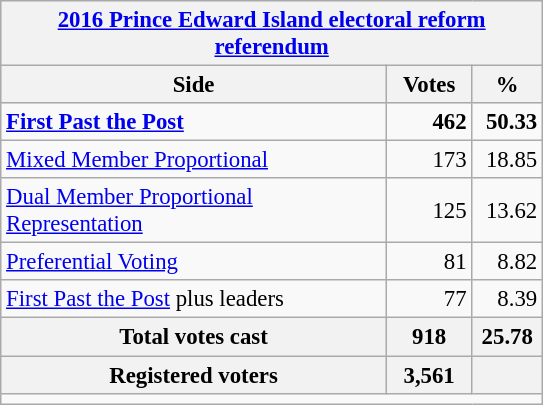<table class="wikitable" style="font-size: 95%; clear:both">
<tr style="background-color:#E9E9E9">
<th colspan=4><a href='#'>2016 Prince Edward Island electoral reform referendum</a></th>
</tr>
<tr style="background-color:#E9E9E9">
<th style="width: 250px">Side</th>
<th style="width: 50px">Votes</th>
<th style="width: 40px">%</th>
</tr>
<tr>
<td><strong><a href='#'>First Past the Post</a></strong></td>
<td align="right"><strong>462</strong></td>
<td align="right"><strong>50.33</strong></td>
</tr>
<tr>
<td><a href='#'>Mixed Member Proportional</a></td>
<td align="right">173</td>
<td align="right">18.85</td>
</tr>
<tr>
<td><a href='#'>Dual Member Proportional Representation</a></td>
<td align="right">125</td>
<td align="right">13.62</td>
</tr>
<tr>
<td><a href='#'>Preferential Voting</a></td>
<td align="right">81</td>
<td align="right">8.82</td>
</tr>
<tr>
<td><a href='#'>First Past the Post</a> plus leaders</td>
<td align="right">77</td>
<td align="right">8.39</td>
</tr>
<tr>
<th align="center">Total votes cast</th>
<th align="right">918</th>
<th align="right">25.78</th>
</tr>
<tr bgcolor="white">
<th align="center">Registered voters</th>
<th align="right">3,561</th>
<th align="right"></th>
</tr>
<tr>
<td colspan=4 style="border-top:1px solid darkgray;"></td>
</tr>
</table>
